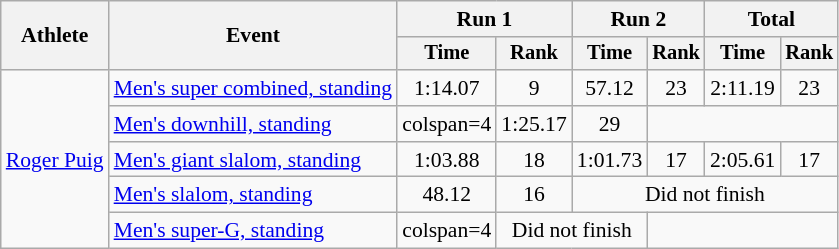<table class=wikitable style=font-size:90%;text-align:center>
<tr>
<th rowspan=2>Athlete</th>
<th rowspan=2>Event</th>
<th colspan=2>Run 1</th>
<th colspan=2>Run 2</th>
<th colspan=2>Total</th>
</tr>
<tr style="font-size: 95%">
<th>Time</th>
<th>Rank</th>
<th>Time</th>
<th>Rank</th>
<th>Time</th>
<th>Rank</th>
</tr>
<tr>
<td rowspan=5 align=left><a href='#'>Roger Puig</a></td>
<td align=left><a href='#'>Men's super combined, standing</a></td>
<td>1:14.07</td>
<td>9</td>
<td>57.12</td>
<td>23</td>
<td>2:11.19</td>
<td>23</td>
</tr>
<tr>
<td align=left><a href='#'>Men's downhill, standing</a></td>
<td>colspan=4 </td>
<td>1:25.17</td>
<td>29</td>
</tr>
<tr>
<td align=left><a href='#'>Men's giant slalom, standing</a></td>
<td>1:03.88</td>
<td>18</td>
<td>1:01.73</td>
<td>17</td>
<td>2:05.61</td>
<td>17</td>
</tr>
<tr>
<td align=left><a href='#'>Men's slalom, standing</a></td>
<td>48.12</td>
<td>16</td>
<td colspan=4>Did not finish</td>
</tr>
<tr>
<td align=left><a href='#'>Men's super-G, standing</a></td>
<td>colspan=4 </td>
<td colspan=2>Did not finish</td>
</tr>
</table>
